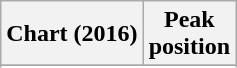<table class="wikitable sortable plainrowheaders" style="text-align: center;">
<tr>
<th>Chart (2016)</th>
<th>Peak<br>position</th>
</tr>
<tr>
</tr>
<tr>
</tr>
<tr>
</tr>
</table>
